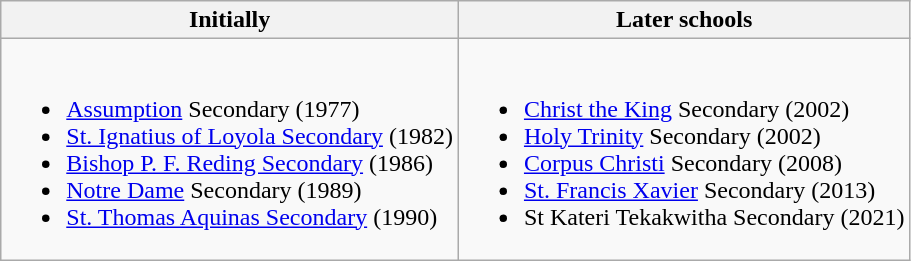<table class="wikitable">
<tr>
<th>Initially</th>
<th>Later schools</th>
</tr>
<tr>
<td><br><ul><li><a href='#'>Assumption</a> Secondary (1977)</li><li><a href='#'>St. Ignatius of Loyola Secondary</a> (1982)</li><li><a href='#'>Bishop P. F. Reding Secondary</a> (1986)</li><li><a href='#'>Notre Dame</a> Secondary (1989)</li><li><a href='#'>St. Thomas Aquinas Secondary</a> (1990)</li></ul></td>
<td><br><ul><li><a href='#'>Christ the King</a> Secondary (2002)</li><li><a href='#'>Holy Trinity</a> Secondary (2002)</li><li><a href='#'>Corpus Christi</a> Secondary (2008)</li><li><a href='#'>St. Francis Xavier</a> Secondary (2013)</li><li>St Kateri Tekakwitha Secondary (2021)</li></ul></td>
</tr>
</table>
